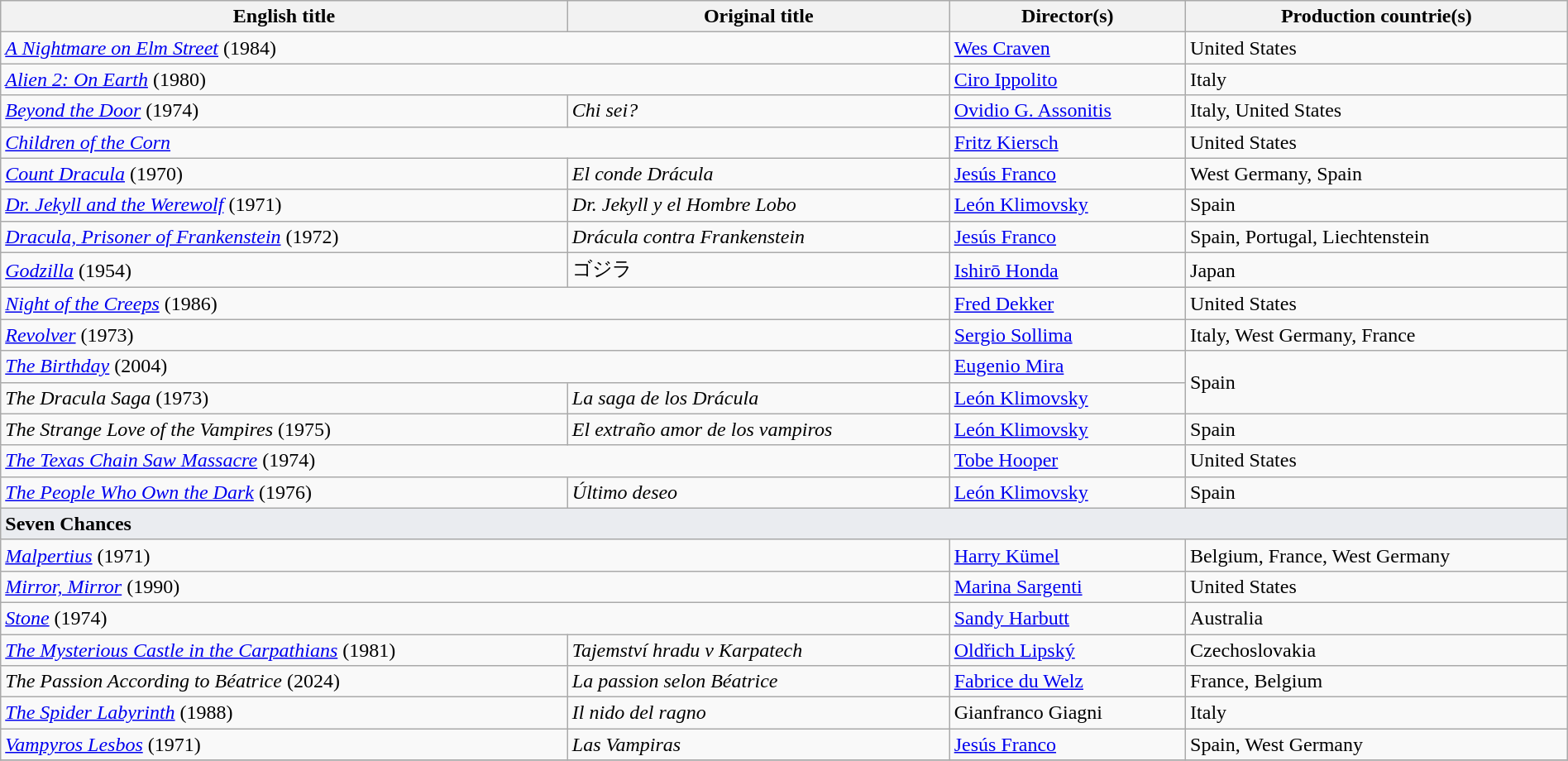<table class="sortable wikitable" style="width:100%; margin-bottom:4px" cellpadding="5">
<tr>
<th scope="col">English title</th>
<th scope="col">Original title</th>
<th scope="col">Director(s)</th>
<th scope="col">Production countrie(s)</th>
</tr>
<tr>
<td colspan="2"><em><a href='#'>A Nightmare on Elm Street</a></em> (1984)</td>
<td><a href='#'>Wes Craven</a></td>
<td>United States</td>
</tr>
<tr>
<td colspan="2"><em><a href='#'>Alien 2: On Earth</a></em> (1980)</td>
<td><a href='#'>Ciro Ippolito</a></td>
<td>Italy</td>
</tr>
<tr>
<td><em><a href='#'>Beyond the Door</a></em> (1974)</td>
<td><em>Chi sei?</em></td>
<td><a href='#'>Ovidio G. Assonitis</a></td>
<td>Italy, United States</td>
</tr>
<tr>
<td colspan="2"><em><a href='#'>Children of the Corn</a></em></td>
<td><a href='#'>Fritz Kiersch</a></td>
<td>United States</td>
</tr>
<tr>
<td><em><a href='#'>Count Dracula</a></em> (1970)</td>
<td><em>El conde Drácula</em></td>
<td><a href='#'>Jesús Franco</a></td>
<td>West Germany, Spain</td>
</tr>
<tr>
<td><em><a href='#'>Dr. Jekyll and the Werewolf</a></em> (1971)</td>
<td><em>Dr. Jekyll y el Hombre Lobo</em></td>
<td><a href='#'>León Klimovsky</a></td>
<td>Spain</td>
</tr>
<tr>
<td><em><a href='#'>Dracula, Prisoner of Frankenstein</a></em> (1972)</td>
<td><em>Drácula contra Frankenstein</em></td>
<td><a href='#'>Jesús Franco</a></td>
<td>Spain, Portugal, Liechtenstein</td>
</tr>
<tr>
<td><em><a href='#'>Godzilla</a></em> (1954)</td>
<td>ゴジラ</td>
<td><a href='#'>Ishirō Honda</a></td>
<td>Japan</td>
</tr>
<tr>
<td colspan="2"><em><a href='#'>Night of the Creeps</a></em> (1986)</td>
<td><a href='#'>Fred Dekker</a></td>
<td>United States</td>
</tr>
<tr>
<td colspan="2"><em><a href='#'>Revolver</a></em> (1973)</td>
<td><a href='#'>Sergio Sollima</a></td>
<td>Italy, West Germany, France</td>
</tr>
<tr>
<td colspan="2"><em><a href='#'>The Birthday</a></em> (2004)</td>
<td><a href='#'>Eugenio Mira</a></td>
<td rowspan="2">Spain</td>
</tr>
<tr>
<td><em>The Dracula Saga</em> (1973)</td>
<td><em>La saga de los Drácula</em></td>
<td><a href='#'>León Klimovsky</a></td>
</tr>
<tr>
<td><em>The Strange Love of the Vampires</em> (1975)</td>
<td><em>El extraño amor de los vampiros</em></td>
<td><a href='#'>León Klimovsky</a></td>
<td>Spain</td>
</tr>
<tr>
<td colspan="2"><em><a href='#'>The Texas Chain Saw Massacre</a></em> (1974)</td>
<td><a href='#'>Tobe Hooper</a></td>
<td>United States</td>
</tr>
<tr>
<td><em><a href='#'>The People Who Own the Dark</a></em> (1976)</td>
<td><em>Último deseo</em></td>
<td><a href='#'>León Klimovsky</a></td>
<td>Spain</td>
</tr>
<tr>
<td colspan=4 class="center" style="padding-center:120px; background-color:#EAECF0"><strong>Seven Chances</strong></td>
</tr>
<tr>
<td colspan="2"><em><a href='#'>Malpertius</a></em> (1971)</td>
<td><a href='#'>Harry Kümel</a></td>
<td>Belgium, France, West Germany</td>
</tr>
<tr>
<td colspan="2"><em><a href='#'>Mirror, Mirror</a></em> (1990)</td>
<td><a href='#'>Marina Sargenti</a></td>
<td>United States</td>
</tr>
<tr>
<td colspan="2"><em><a href='#'>Stone</a></em> (1974)</td>
<td><a href='#'>Sandy Harbutt</a></td>
<td>Australia</td>
</tr>
<tr>
<td><em><a href='#'>The Mysterious Castle in the Carpathians</a></em> (1981)</td>
<td><em>Tajemství hradu v Karpatech</em></td>
<td><a href='#'>Oldřich Lipský</a></td>
<td>Czechoslovakia</td>
</tr>
<tr>
<td><em>The Passion According to Béatrice</em> (2024)</td>
<td><em>La passion selon Béatrice</em></td>
<td><a href='#'>Fabrice du Welz</a></td>
<td>France, Belgium</td>
</tr>
<tr>
<td><em><a href='#'>The Spider Labyrinth</a></em> (1988)</td>
<td><em>Il nido del ragno</em></td>
<td>Gianfranco Giagni</td>
<td>Italy</td>
</tr>
<tr>
<td><em><a href='#'>Vampyros Lesbos</a></em> (1971)</td>
<td><em>Las Vampiras</em></td>
<td><a href='#'>Jesús Franco</a></td>
<td>Spain, West Germany</td>
</tr>
<tr>
</tr>
</table>
